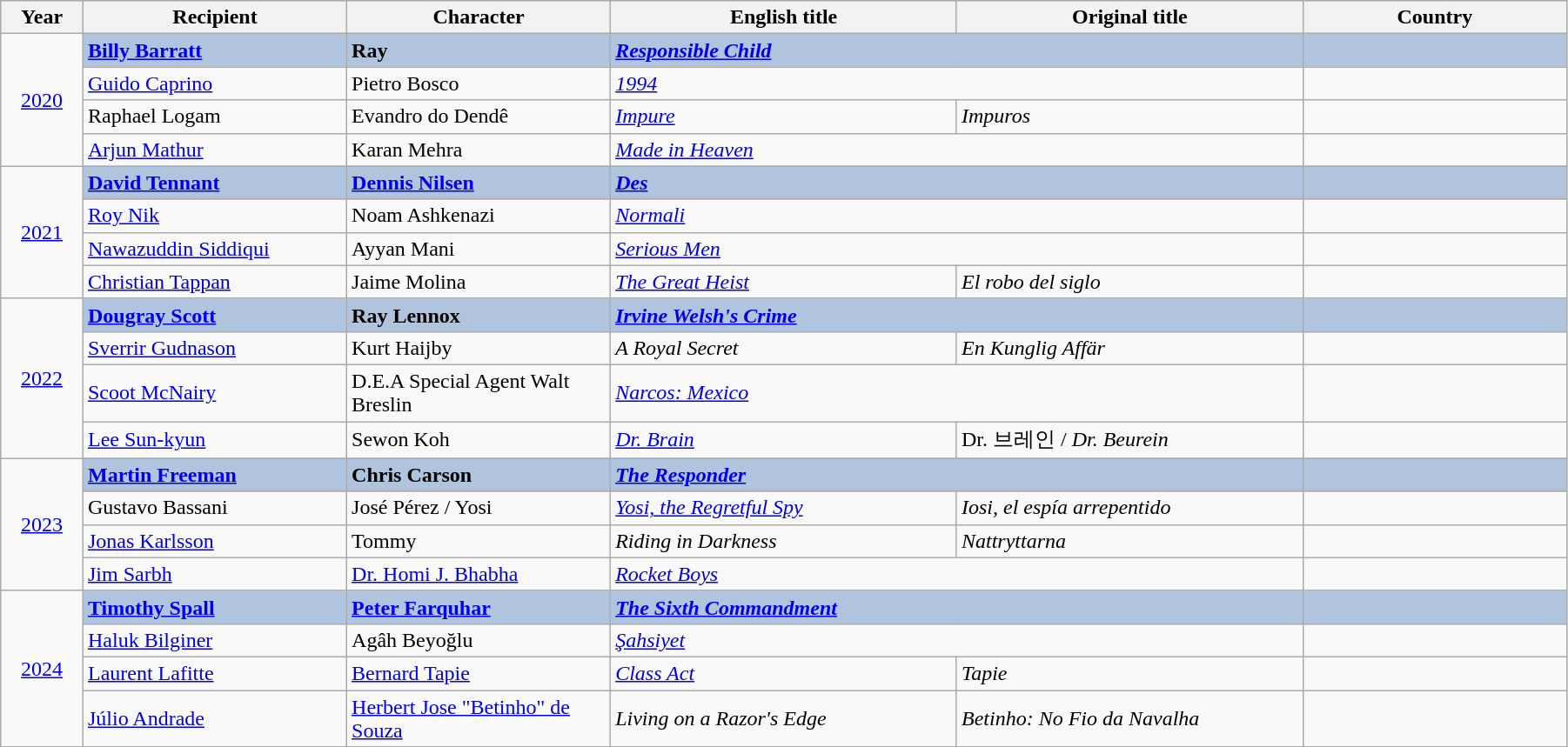<table class="wikitable" width="95%">
<tr>
<th width=5%>Year</th>
<th width=16%>Recipient</th>
<th width=16%>Character</th>
<th width=21%>English title</th>
<th width=21%>Original title</th>
<th width=16%><strong>Country</strong></th>
</tr>
<tr>
<td rowspan="4" style="text-align:center;"><a href='#'>2020</a><br></td>
<td style="background:#B0C4DE;"><strong><a href='#'>Billy Barratt</a></strong></td>
<td style="background:#B0C4DE;"><strong>Ray</strong></td>
<td colspan="2" style="background:#B0C4DE;"><strong><em><a href='#'>Responsible Child</a></em></strong></td>
<td style="background:#B0C4DE;"><strong></strong></td>
</tr>
<tr>
<td><a href='#'>Guido Caprino</a></td>
<td>Pietro Bosco</td>
<td colspan="2"><em><a href='#'>1994</a></em></td>
<td></td>
</tr>
<tr>
<td>Raphael Logam</td>
<td>Evandro do Dendê</td>
<td><em><a href='#'>Impure</a></em></td>
<td><em>Impuros</em></td>
<td></td>
</tr>
<tr>
<td><a href='#'>Arjun Mathur</a></td>
<td>Karan Mehra</td>
<td colspan="2"><em><a href='#'>Made in Heaven</a></em></td>
<td></td>
</tr>
<tr>
<td rowspan="4" style="text-align:center;"><a href='#'>2021</a><br></td>
<td style="background:#B0C4DE;"><strong><a href='#'>David Tennant</a></strong></td>
<td style="background:#B0C4DE;"><strong><a href='#'>Dennis Nilsen</a></strong></td>
<td colspan="2" style="background:#B0C4DE;"><strong><em><a href='#'>Des</a></em></strong></td>
<td style="background:#B0C4DE;"><strong></strong></td>
</tr>
<tr>
<td><a href='#'>Roy Nik</a></td>
<td>Noam Ashkenazi</td>
<td colspan="2"><em><a href='#'>Normali</a></em></td>
<td></td>
</tr>
<tr>
<td><a href='#'>Nawazuddin Siddiqui</a></td>
<td>Ayyan Mani</td>
<td colspan="2"><em><a href='#'>Serious Men</a></em></td>
<td></td>
</tr>
<tr>
<td><a href='#'>Christian Tappan</a></td>
<td>Jaime Molina</td>
<td><em><a href='#'>The Great Heist</a></em></td>
<td><em>El robo del siglo</em></td>
<td></td>
</tr>
<tr>
<td rowspan="4" style="text-align:center;"><a href='#'>2022</a><br></td>
<td style="background:#B0C4DE;"><strong><a href='#'>Dougray Scott</a></strong></td>
<td style="background:#B0C4DE;"><strong>Ray Lennox</strong></td>
<td style="background:#B0C4DE;" colspan="2"><strong><em><a href='#'>Irvine Welsh's Crime</a></em></strong></td>
<td style="background:#B0C4DE;"><strong></strong></td>
</tr>
<tr>
<td><a href='#'>Sverrir Gudnason</a></td>
<td>Kurt Haijby</td>
<td><em>A Royal Secret</em></td>
<td><em>En Kunglig Affär</em></td>
<td></td>
</tr>
<tr>
<td><a href='#'>Scoot McNairy</a></td>
<td>D.E.A Special Agent Walt Breslin</td>
<td colspan="2"><em><a href='#'>Narcos: Mexico</a></em></td>
<td></td>
</tr>
<tr>
<td><a href='#'>Lee Sun-kyun</a></td>
<td>Sewon Koh</td>
<td><em><a href='#'>Dr. Brain</a></em></td>
<td>Dr. 브레인 / <em>Dr. Beurein</em></td>
<td></td>
</tr>
<tr>
<td rowspan="4" style="text-align:center;"><a href='#'>2023</a><br></td>
<td style="background:#B0C4DE;"><strong><a href='#'>Martin Freeman</a></strong></td>
<td style="background:#B0C4DE;"><strong>Chris Carson</strong></td>
<td style="background:#B0C4DE;" colspan="2"><strong><em><a href='#'>The Responder</a></em></strong></td>
<td style="background:#B0C4DE;"><strong></strong></td>
</tr>
<tr>
<td>Gustavo Bassani</td>
<td>José Pérez / Yosi</td>
<td><em><a href='#'>Yosi, the Regretful Spy</a></em></td>
<td><em>Iosi, el espía arrepentido</em></td>
<td></td>
</tr>
<tr>
<td><a href='#'>Jonas Karlsson</a></td>
<td>Tommy</td>
<td><em>Riding in Darkness</em></td>
<td><em>Nattryttarna</em></td>
<td></td>
</tr>
<tr>
<td><a href='#'>Jim Sarbh</a></td>
<td><a href='#'>Dr. Homi J. Bhabha</a></td>
<td colspan="2"><em><a href='#'>Rocket Boys</a></em></td>
<td></td>
</tr>
<tr>
<td rowspan="4" style="text-align:center;"><a href='#'>2024</a><br></td>
<td style="background:#B0C4DE;"><strong><a href='#'>Timothy Spall</a></strong></td>
<td style="background:#B0C4DE;"><strong><a href='#'>Peter Farquhar</a></strong></td>
<td colspan="2" style="background:#B0C4DE;"><strong><em><a href='#'>The Sixth Commandment</a></em></strong></td>
<td style="background:#B0C4DE;"><strong></strong></td>
</tr>
<tr>
<td><a href='#'>Haluk Bilginer</a></td>
<td>Agâh Beyoğlu</td>
<td colspan="2"><em><a href='#'>Şahsiyet</a></em></td>
<td></td>
</tr>
<tr>
<td><a href='#'>Laurent Lafitte</a></td>
<td><a href='#'>Bernard Tapie</a></td>
<td><em><a href='#'>Class Act</a></em></td>
<td><em>Tapie</em></td>
<td></td>
</tr>
<tr>
<td><a href='#'>Júlio Andrade</a></td>
<td><a href='#'>Herbert Jose "Betinho" de Souza</a></td>
<td><em>Living on a Razor's Edge</em></td>
<td><em>Betinho: No Fio da Navalha</em></td>
<td></td>
</tr>
<tr>
</tr>
</table>
